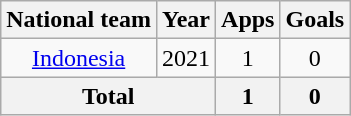<table class="wikitable" style="text-align:center">
<tr>
<th>National team</th>
<th>Year</th>
<th>Apps</th>
<th>Goals</th>
</tr>
<tr>
<td><a href='#'>Indonesia</a></td>
<td>2021</td>
<td>1</td>
<td>0</td>
</tr>
<tr>
<th colspan=2>Total</th>
<th>1</th>
<th>0</th>
</tr>
</table>
